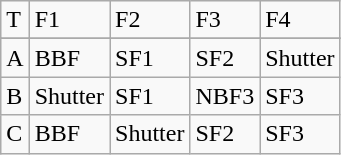<table class="wikitable">
<tr>
<td>T</td>
<td>F1</td>
<td>F2</td>
<td>F3</td>
<td>F4</td>
</tr>
<tr>
</tr>
<tr>
<td>A</td>
<td>BBF</td>
<td>SF1</td>
<td>SF2</td>
<td>Shutter</td>
</tr>
<tr>
<td>B</td>
<td>Shutter</td>
<td>SF1</td>
<td>NBF3</td>
<td>SF3</td>
</tr>
<tr>
<td>C</td>
<td>BBF</td>
<td>Shutter</td>
<td>SF2</td>
<td>SF3</td>
</tr>
</table>
